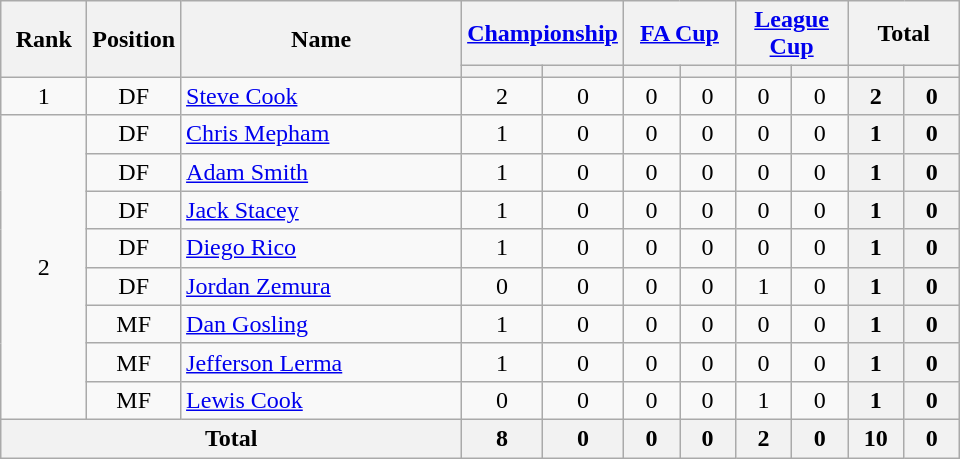<table class="wikitable" style="text-align: center;">
<tr>
<th rowspan="2" style="width:50px;">Rank</th>
<th rowspan="2" style="width:50px;">Position</th>
<th rowspan="2" style="width:180px;">Name</th>
<th colspan="2"><a href='#'>Championship</a></th>
<th colspan="2"><a href='#'>FA Cup</a></th>
<th colspan="2"><a href='#'>League Cup</a></th>
<th colspan="2"><strong>Total</strong></th>
</tr>
<tr>
<th style="width:30px;"></th>
<th style="width:30px;"></th>
<th style="width:30px;"></th>
<th style="width:30px;"></th>
<th style="width:30px;"></th>
<th style="width:30px;"></th>
<th style="width:30px;"></th>
<th style="width:30px;"></th>
</tr>
<tr>
<td rowspan=1>1</td>
<td>DF</td>
<td align=left> <a href='#'>Steve Cook</a><br></td>
<td>2</td>
<td>0<br></td>
<td>0</td>
<td>0<br></td>
<td>0</td>
<td>0<br></td>
<th>2</th>
<th>0</th>
</tr>
<tr>
<td rowspan=8>2</td>
<td>DF</td>
<td align=left> <a href='#'>Chris Mepham</a><br></td>
<td>1</td>
<td>0<br></td>
<td>0</td>
<td>0<br></td>
<td>0</td>
<td>0<br></td>
<th>1</th>
<th>0</th>
</tr>
<tr>
<td>DF</td>
<td align=left> <a href='#'>Adam Smith</a><br></td>
<td>1</td>
<td>0<br></td>
<td>0</td>
<td>0<br></td>
<td>0</td>
<td>0<br></td>
<th>1</th>
<th>0</th>
</tr>
<tr>
<td>DF</td>
<td align=left> <a href='#'>Jack Stacey</a><br></td>
<td>1</td>
<td>0<br></td>
<td>0</td>
<td>0<br></td>
<td>0</td>
<td>0<br></td>
<th>1</th>
<th>0</th>
</tr>
<tr>
<td>DF</td>
<td align=left> <a href='#'>Diego Rico</a><br></td>
<td>1</td>
<td>0<br></td>
<td>0</td>
<td>0<br></td>
<td>0</td>
<td>0<br></td>
<th>1</th>
<th>0</th>
</tr>
<tr>
<td>DF</td>
<td align=left> <a href='#'>Jordan Zemura</a><br></td>
<td>0</td>
<td>0<br></td>
<td>0</td>
<td>0<br></td>
<td>1</td>
<td>0<br></td>
<th>1</th>
<th>0</th>
</tr>
<tr>
<td>MF</td>
<td align=left> <a href='#'>Dan Gosling</a><br></td>
<td>1</td>
<td>0<br></td>
<td>0</td>
<td>0<br></td>
<td>0</td>
<td>0<br></td>
<th>1</th>
<th>0</th>
</tr>
<tr>
<td>MF</td>
<td align=left> <a href='#'>Jefferson Lerma</a><br></td>
<td>1</td>
<td>0<br></td>
<td>0</td>
<td>0<br></td>
<td>0</td>
<td>0<br></td>
<th>1</th>
<th>0</th>
</tr>
<tr>
<td>MF</td>
<td align=left> <a href='#'>Lewis Cook</a><br></td>
<td>0</td>
<td>0<br></td>
<td>0</td>
<td>0<br></td>
<td>1</td>
<td>0<br></td>
<th>1</th>
<th>0</th>
</tr>
<tr>
<th colspan=3>Total</th>
<th>8</th>
<th>0</th>
<th>0</th>
<th>0</th>
<th>2</th>
<th>0</th>
<th>10</th>
<th>0</th>
</tr>
</table>
